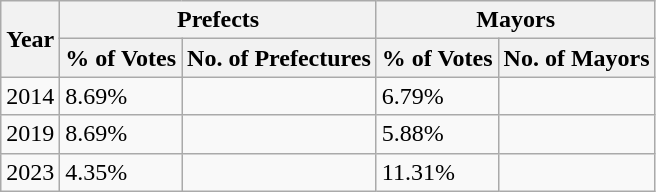<table class="wikitable">
<tr>
<th rowspan="2">Year</th>
<th colspan="2">Prefects</th>
<th colspan="2">Mayors</th>
</tr>
<tr>
<th>% of Votes</th>
<th>No. of Prefectures</th>
<th>% of Votes</th>
<th>No. of Mayors</th>
</tr>
<tr>
<td>2014</td>
<td>8.69%</td>
<td></td>
<td>6.79%</td>
<td></td>
</tr>
<tr>
<td>2019</td>
<td>8.69%</td>
<td></td>
<td>5.88%</td>
<td></td>
</tr>
<tr>
<td>2023</td>
<td>4.35%</td>
<td></td>
<td>11.31%</td>
<td></td>
</tr>
</table>
